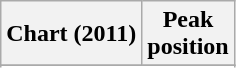<table class="wikitable sortable plainrowheaders" style="text-align:center">
<tr>
<th scope="col">Chart (2011)</th>
<th scope="col">Peak<br>position</th>
</tr>
<tr>
</tr>
<tr>
</tr>
</table>
